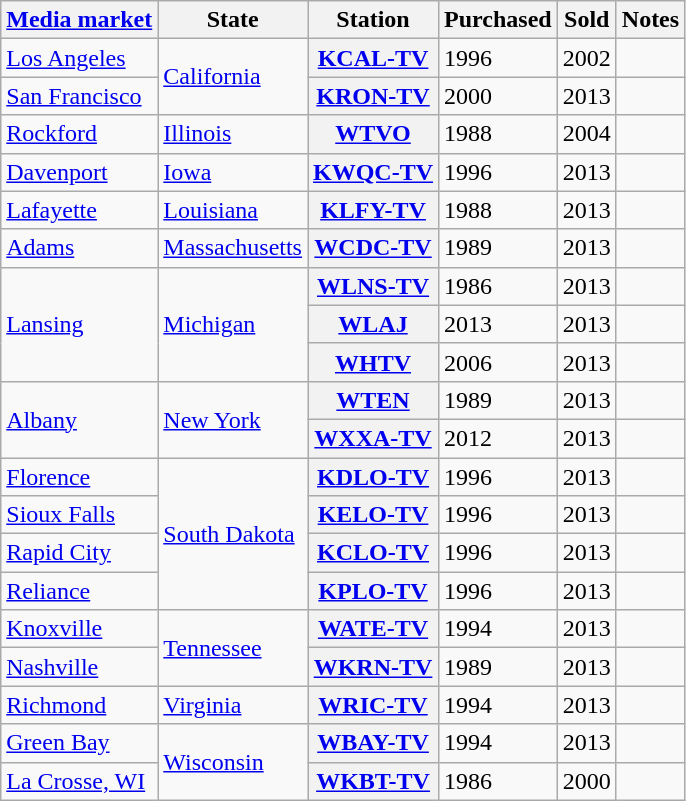<table class="wikitable sortable">
<tr>
<th scope="col"><a href='#'>Media market</a></th>
<th scope="col">State</th>
<th scope="col">Station</th>
<th scope="col">Purchased</th>
<th scope="col">Sold</th>
<th scope="col" class="unsortable">Notes</th>
</tr>
<tr>
<td><a href='#'>Los Angeles</a></td>
<td rowspan="2"><a href='#'>California</a></td>
<th scope="row"><a href='#'>KCAL-TV</a></th>
<td>1996</td>
<td>2002</td>
<td></td>
</tr>
<tr>
<td><a href='#'>San Francisco</a></td>
<th scope="row"><a href='#'>KRON-TV</a></th>
<td>2000</td>
<td>2013</td>
<td></td>
</tr>
<tr>
<td><a href='#'>Rockford</a></td>
<td><a href='#'>Illinois</a></td>
<th scope="row"><a href='#'>WTVO</a></th>
<td>1988</td>
<td>2004</td>
<td></td>
</tr>
<tr>
<td><a href='#'>Davenport</a></td>
<td><a href='#'>Iowa</a></td>
<th scope="row"><a href='#'>KWQC-TV</a></th>
<td>1996</td>
<td>2013</td>
<td></td>
</tr>
<tr>
<td><a href='#'>Lafayette</a></td>
<td><a href='#'>Louisiana</a></td>
<th scope="row"><a href='#'>KLFY-TV</a></th>
<td>1988</td>
<td>2013</td>
<td></td>
</tr>
<tr>
<td><a href='#'>Adams</a></td>
<td><a href='#'>Massachusetts</a></td>
<th scope="row"><a href='#'>WCDC-TV</a></th>
<td>1989</td>
<td>2013</td>
<td></td>
</tr>
<tr>
<td rowspan="3"><a href='#'>Lansing</a></td>
<td rowspan="3"><a href='#'>Michigan</a></td>
<th scope="row"><a href='#'>WLNS-TV</a></th>
<td>1986</td>
<td>2013</td>
<td></td>
</tr>
<tr>
<th scope="row"><a href='#'>WLAJ</a></th>
<td>2013</td>
<td>2013</td>
<td></td>
</tr>
<tr>
<th scope="row"><a href='#'>WHTV</a></th>
<td>2006</td>
<td>2013</td>
<td></td>
</tr>
<tr>
<td rowspan="2"><a href='#'>Albany</a></td>
<td rowspan="2"><a href='#'>New York</a></td>
<th scope="row"><a href='#'>WTEN</a></th>
<td>1989</td>
<td>2013</td>
<td></td>
</tr>
<tr>
<th scope="row"><a href='#'>WXXA-TV</a></th>
<td>2012</td>
<td>2013</td>
<td></td>
</tr>
<tr>
<td><a href='#'>Florence</a></td>
<td rowspan="4"><a href='#'>South Dakota</a></td>
<th scope="row"><a href='#'>KDLO-TV</a></th>
<td>1996</td>
<td>2013</td>
<td></td>
</tr>
<tr>
<td><a href='#'>Sioux Falls</a></td>
<th scope="row"><a href='#'>KELO-TV</a></th>
<td>1996</td>
<td>2013</td>
<td></td>
</tr>
<tr>
<td><a href='#'>Rapid City</a></td>
<th scope="row"><a href='#'>KCLO-TV</a></th>
<td>1996</td>
<td>2013</td>
<td></td>
</tr>
<tr>
<td><a href='#'>Reliance</a></td>
<th scope="row"><a href='#'>KPLO-TV</a></th>
<td>1996</td>
<td>2013</td>
<td></td>
</tr>
<tr>
<td><a href='#'>Knoxville</a></td>
<td rowspan="2"><a href='#'>Tennessee</a></td>
<th scope="row"><a href='#'>WATE-TV</a></th>
<td>1994</td>
<td>2013</td>
<td></td>
</tr>
<tr>
<td><a href='#'>Nashville</a></td>
<th scope="row"><a href='#'>WKRN-TV</a></th>
<td>1989</td>
<td>2013</td>
<td></td>
</tr>
<tr>
<td><a href='#'>Richmond</a></td>
<td><a href='#'>Virginia</a></td>
<th scope="row"><a href='#'>WRIC-TV</a></th>
<td>1994</td>
<td>2013</td>
<td></td>
</tr>
<tr>
<td><a href='#'>Green Bay</a></td>
<td rowspan="2"><a href='#'>Wisconsin</a></td>
<th scope="row"><a href='#'>WBAY-TV</a></th>
<td>1994</td>
<td>2013</td>
<td></td>
</tr>
<tr>
<td><a href='#'>La Crosse, WI</a></td>
<th scope="row"><a href='#'>WKBT-TV</a></th>
<td>1986</td>
<td>2000</td>
<td></td>
</tr>
</table>
